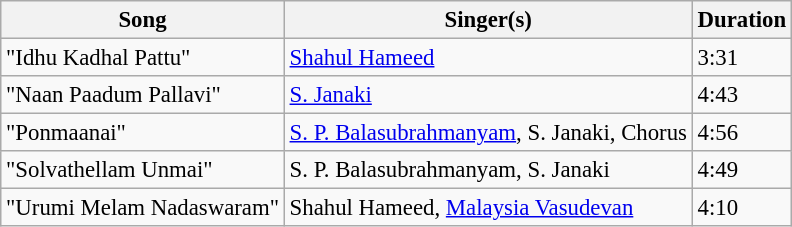<table class="wikitable" style="font-size:95%;">
<tr>
<th>Song</th>
<th>Singer(s)</th>
<th>Duration</th>
</tr>
<tr>
<td>"Idhu Kadhal Pattu"</td>
<td><a href='#'>Shahul Hameed</a></td>
<td>3:31</td>
</tr>
<tr>
<td>"Naan Paadum Pallavi"</td>
<td><a href='#'>S. Janaki</a></td>
<td>4:43</td>
</tr>
<tr>
<td>"Ponmaanai"</td>
<td><a href='#'>S. P. Balasubrahmanyam</a>, S. Janaki, Chorus</td>
<td>4:56</td>
</tr>
<tr>
<td>"Solvathellam Unmai"</td>
<td>S. P. Balasubrahmanyam, S. Janaki</td>
<td>4:49</td>
</tr>
<tr>
<td>"Urumi Melam Nadaswaram"</td>
<td>Shahul Hameed, <a href='#'>Malaysia Vasudevan</a></td>
<td>4:10</td>
</tr>
</table>
